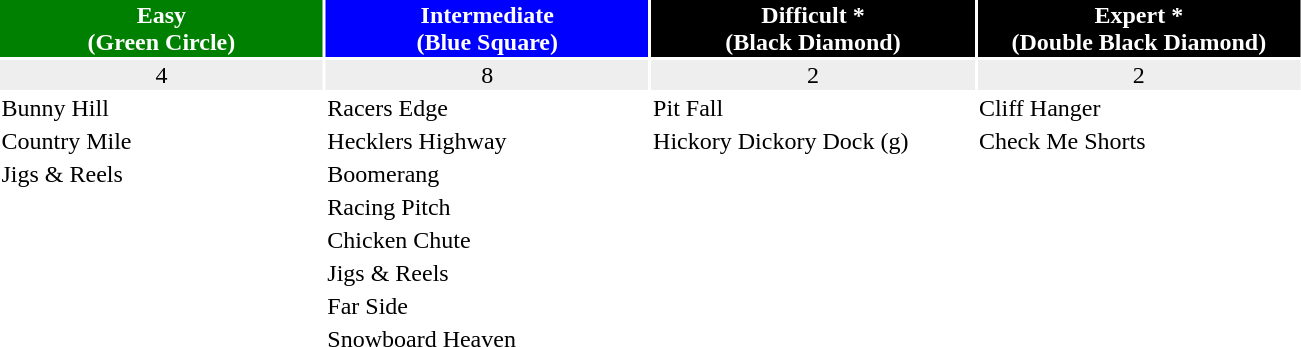<table ->
<tr>
<th width=20% style="background:green; color:white;">Easy<br>(Green Circle)</th>
<th width=20% style="background:blue; color:white;">Intermediate<br>(Blue Square)</th>
<th width=20% style="background:black; color:white;">Difficult *<br>(Black Diamond)</th>
<th width=20% style="background:black; color:white;">Expert *<br>(Double Black Diamond)</th>
</tr>
<tr bgcolor="#eeeeee" align="center">
<td>4</td>
<td>8</td>
<td>2</td>
<td>2</td>
</tr>
<tr>
<td>Bunny Hill</td>
<td>Racers Edge</td>
<td>Pit Fall</td>
<td>Cliff Hanger</td>
</tr>
<tr>
<td>Country Mile</td>
<td>Hecklers Highway</td>
<td>Hickory Dickory Dock (g)</td>
<td>Check Me Shorts</td>
</tr>
<tr>
<td>Jigs & Reels</td>
<td>Boomerang</td>
<td></td>
<td></td>
</tr>
<tr>
<td></td>
<td>Racing Pitch</td>
<td></td>
<td></td>
</tr>
<tr>
<td></td>
<td>Chicken Chute</td>
<td></td>
<td></td>
</tr>
<tr>
<td></td>
<td>Jigs & Reels</td>
<td></td>
<td></td>
</tr>
<tr>
<td></td>
<td>Far Side</td>
<td></td>
<td></td>
</tr>
<tr>
<td></td>
<td>Snowboard Heaven</td>
<td></td>
<td></td>
</tr>
</table>
